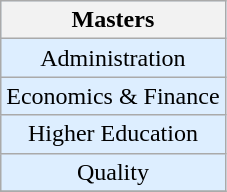<table class="wikitable" style="background:#DDEEFF;">
<tr>
<th align="center">Masters</th>
</tr>
<tr>
<td align="center">Administration</td>
</tr>
<tr>
<td align="center">Economics & Finance</td>
</tr>
<tr>
<td align="center">Higher Education</td>
</tr>
<tr>
<td align="center">Quality</td>
</tr>
<tr>
</tr>
</table>
